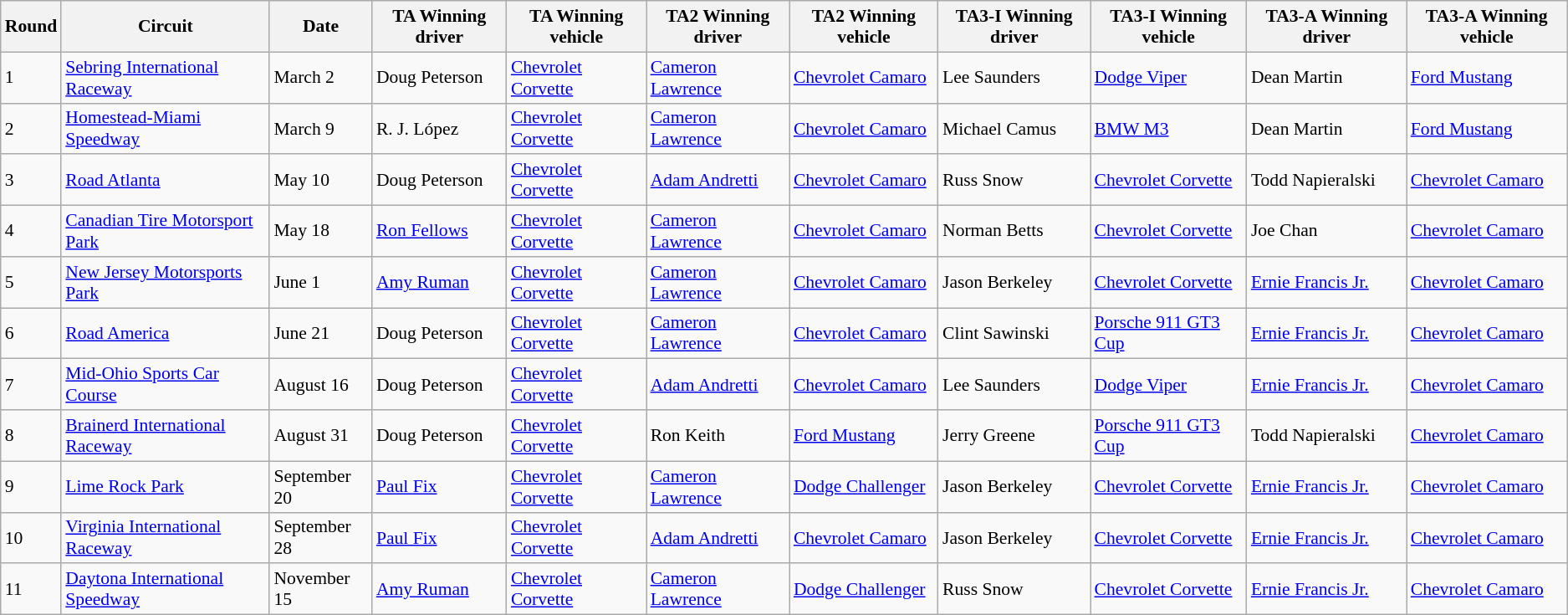<table class="wikitable" style="font-size: 90%;">
<tr>
<th>Round</th>
<th>Circuit</th>
<th>Date</th>
<th>TA Winning driver</th>
<th>TA Winning vehicle</th>
<th>TA2 Winning driver</th>
<th>TA2 Winning vehicle</th>
<th>TA3-I Winning driver</th>
<th>TA3-I Winning vehicle</th>
<th>TA3-A Winning driver</th>
<th>TA3-A Winning vehicle</th>
</tr>
<tr>
<td>1</td>
<td><a href='#'>Sebring International Raceway</a></td>
<td>March 2</td>
<td> Doug Peterson</td>
<td><a href='#'>Chevrolet Corvette</a></td>
<td> <a href='#'>Cameron Lawrence</a></td>
<td><a href='#'>Chevrolet Camaro</a></td>
<td> Lee Saunders</td>
<td><a href='#'>Dodge Viper</a></td>
<td> Dean Martin</td>
<td><a href='#'>Ford Mustang</a></td>
</tr>
<tr>
<td>2</td>
<td><a href='#'>Homestead-Miami Speedway</a></td>
<td>March 9</td>
<td> R. J. López</td>
<td><a href='#'>Chevrolet Corvette</a></td>
<td> <a href='#'>Cameron Lawrence</a></td>
<td><a href='#'>Chevrolet Camaro</a></td>
<td> Michael Camus</td>
<td><a href='#'>BMW M3</a></td>
<td> Dean Martin</td>
<td><a href='#'>Ford Mustang</a></td>
</tr>
<tr>
<td>3</td>
<td><a href='#'>Road Atlanta</a></td>
<td>May 10</td>
<td> Doug Peterson</td>
<td><a href='#'>Chevrolet Corvette</a></td>
<td> <a href='#'>Adam Andretti</a></td>
<td><a href='#'>Chevrolet Camaro</a></td>
<td> Russ Snow</td>
<td><a href='#'>Chevrolet Corvette</a></td>
<td> Todd Napieralski</td>
<td><a href='#'>Chevrolet Camaro</a></td>
</tr>
<tr>
<td>4</td>
<td><a href='#'>Canadian Tire Motorsport Park</a></td>
<td>May 18</td>
<td> <a href='#'>Ron Fellows</a></td>
<td><a href='#'>Chevrolet Corvette</a></td>
<td> <a href='#'>Cameron Lawrence</a></td>
<td><a href='#'>Chevrolet Camaro</a></td>
<td> Norman Betts</td>
<td><a href='#'>Chevrolet Corvette</a></td>
<td> Joe Chan</td>
<td><a href='#'>Chevrolet Camaro</a></td>
</tr>
<tr>
<td>5</td>
<td><a href='#'>New Jersey Motorsports Park</a></td>
<td>June 1</td>
<td> <a href='#'>Amy Ruman</a></td>
<td><a href='#'>Chevrolet Corvette</a></td>
<td> <a href='#'>Cameron Lawrence</a></td>
<td><a href='#'>Chevrolet Camaro</a></td>
<td> Jason Berkeley</td>
<td><a href='#'>Chevrolet Corvette</a></td>
<td> <a href='#'>Ernie Francis Jr.</a></td>
<td><a href='#'>Chevrolet Camaro</a></td>
</tr>
<tr>
<td>6</td>
<td><a href='#'>Road America</a></td>
<td>June 21</td>
<td> Doug Peterson</td>
<td><a href='#'>Chevrolet Corvette</a></td>
<td> <a href='#'>Cameron Lawrence</a></td>
<td><a href='#'>Chevrolet Camaro</a></td>
<td> Clint Sawinski</td>
<td><a href='#'>Porsche 911 GT3 Cup</a></td>
<td> <a href='#'>Ernie Francis Jr.</a></td>
<td><a href='#'>Chevrolet Camaro</a></td>
</tr>
<tr>
<td>7</td>
<td><a href='#'>Mid-Ohio Sports Car Course</a></td>
<td>August 16</td>
<td> Doug Peterson</td>
<td><a href='#'>Chevrolet Corvette</a></td>
<td> <a href='#'>Adam Andretti</a></td>
<td><a href='#'>Chevrolet Camaro</a></td>
<td> Lee Saunders</td>
<td><a href='#'>Dodge Viper</a></td>
<td> <a href='#'>Ernie Francis Jr.</a></td>
<td><a href='#'>Chevrolet Camaro</a></td>
</tr>
<tr>
<td>8</td>
<td><a href='#'>Brainerd International Raceway</a></td>
<td>August 31</td>
<td> Doug Peterson</td>
<td><a href='#'>Chevrolet Corvette</a></td>
<td> Ron Keith</td>
<td><a href='#'>Ford Mustang</a></td>
<td> Jerry Greene</td>
<td><a href='#'>Porsche 911 GT3 Cup</a></td>
<td> Todd Napieralski</td>
<td><a href='#'>Chevrolet Camaro</a></td>
</tr>
<tr>
<td>9</td>
<td><a href='#'>Lime Rock Park</a></td>
<td>September 20</td>
<td> <a href='#'>Paul Fix</a></td>
<td><a href='#'>Chevrolet Corvette</a></td>
<td> <a href='#'>Cameron Lawrence</a></td>
<td><a href='#'>Dodge Challenger</a></td>
<td> Jason Berkeley</td>
<td><a href='#'>Chevrolet Corvette</a></td>
<td> <a href='#'>Ernie Francis Jr.</a></td>
<td><a href='#'>Chevrolet Camaro</a></td>
</tr>
<tr>
<td>10</td>
<td><a href='#'>Virginia International Raceway</a></td>
<td>September 28</td>
<td> <a href='#'>Paul Fix</a></td>
<td><a href='#'>Chevrolet Corvette</a></td>
<td> <a href='#'>Adam Andretti</a></td>
<td><a href='#'>Chevrolet Camaro</a></td>
<td> Jason Berkeley</td>
<td><a href='#'>Chevrolet Corvette</a></td>
<td> <a href='#'>Ernie Francis Jr.</a></td>
<td><a href='#'>Chevrolet Camaro</a></td>
</tr>
<tr>
<td>11</td>
<td><a href='#'>Daytona International Speedway</a></td>
<td>November 15</td>
<td> <a href='#'>Amy Ruman</a></td>
<td><a href='#'>Chevrolet Corvette</a></td>
<td> <a href='#'>Cameron Lawrence</a></td>
<td><a href='#'>Dodge Challenger</a></td>
<td> Russ Snow</td>
<td><a href='#'>Chevrolet Corvette</a></td>
<td> <a href='#'>Ernie Francis Jr.</a></td>
<td><a href='#'>Chevrolet Camaro</a></td>
</tr>
</table>
